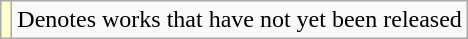<table class="wikitable">
<tr>
<td style="background:#FFFFCC;"></td>
<td>Denotes works that have not yet been released</td>
</tr>
</table>
